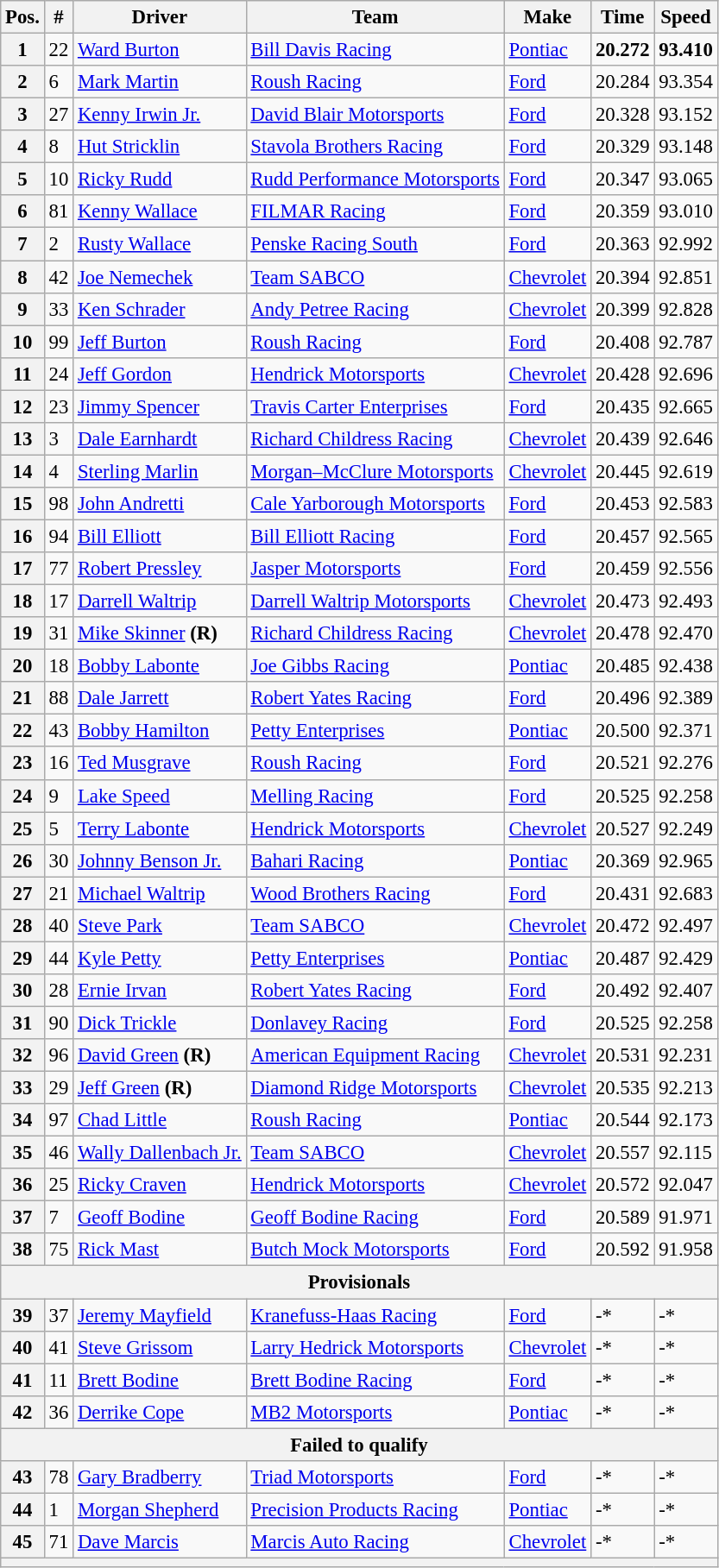<table class="wikitable" style="font-size:95%">
<tr>
<th>Pos.</th>
<th>#</th>
<th>Driver</th>
<th>Team</th>
<th>Make</th>
<th>Time</th>
<th>Speed</th>
</tr>
<tr>
<th>1</th>
<td>22</td>
<td><a href='#'>Ward Burton</a></td>
<td><a href='#'>Bill Davis Racing</a></td>
<td><a href='#'>Pontiac</a></td>
<td><strong>20.272</strong></td>
<td><strong>93.410</strong></td>
</tr>
<tr>
<th>2</th>
<td>6</td>
<td><a href='#'>Mark Martin</a></td>
<td><a href='#'>Roush Racing</a></td>
<td><a href='#'>Ford</a></td>
<td>20.284</td>
<td>93.354</td>
</tr>
<tr>
<th>3</th>
<td>27</td>
<td><a href='#'>Kenny Irwin Jr.</a></td>
<td><a href='#'>David Blair Motorsports</a></td>
<td><a href='#'>Ford</a></td>
<td>20.328</td>
<td>93.152</td>
</tr>
<tr>
<th>4</th>
<td>8</td>
<td><a href='#'>Hut Stricklin</a></td>
<td><a href='#'>Stavola Brothers Racing</a></td>
<td><a href='#'>Ford</a></td>
<td>20.329</td>
<td>93.148</td>
</tr>
<tr>
<th>5</th>
<td>10</td>
<td><a href='#'>Ricky Rudd</a></td>
<td><a href='#'>Rudd Performance Motorsports</a></td>
<td><a href='#'>Ford</a></td>
<td>20.347</td>
<td>93.065</td>
</tr>
<tr>
<th>6</th>
<td>81</td>
<td><a href='#'>Kenny Wallace</a></td>
<td><a href='#'>FILMAR Racing</a></td>
<td><a href='#'>Ford</a></td>
<td>20.359</td>
<td>93.010</td>
</tr>
<tr>
<th>7</th>
<td>2</td>
<td><a href='#'>Rusty Wallace</a></td>
<td><a href='#'>Penske Racing South</a></td>
<td><a href='#'>Ford</a></td>
<td>20.363</td>
<td>92.992</td>
</tr>
<tr>
<th>8</th>
<td>42</td>
<td><a href='#'>Joe Nemechek</a></td>
<td><a href='#'>Team SABCO</a></td>
<td><a href='#'>Chevrolet</a></td>
<td>20.394</td>
<td>92.851</td>
</tr>
<tr>
<th>9</th>
<td>33</td>
<td><a href='#'>Ken Schrader</a></td>
<td><a href='#'>Andy Petree Racing</a></td>
<td><a href='#'>Chevrolet</a></td>
<td>20.399</td>
<td>92.828</td>
</tr>
<tr>
<th>10</th>
<td>99</td>
<td><a href='#'>Jeff Burton</a></td>
<td><a href='#'>Roush Racing</a></td>
<td><a href='#'>Ford</a></td>
<td>20.408</td>
<td>92.787</td>
</tr>
<tr>
<th>11</th>
<td>24</td>
<td><a href='#'>Jeff Gordon</a></td>
<td><a href='#'>Hendrick Motorsports</a></td>
<td><a href='#'>Chevrolet</a></td>
<td>20.428</td>
<td>92.696</td>
</tr>
<tr>
<th>12</th>
<td>23</td>
<td><a href='#'>Jimmy Spencer</a></td>
<td><a href='#'>Travis Carter Enterprises</a></td>
<td><a href='#'>Ford</a></td>
<td>20.435</td>
<td>92.665</td>
</tr>
<tr>
<th>13</th>
<td>3</td>
<td><a href='#'>Dale Earnhardt</a></td>
<td><a href='#'>Richard Childress Racing</a></td>
<td><a href='#'>Chevrolet</a></td>
<td>20.439</td>
<td>92.646</td>
</tr>
<tr>
<th>14</th>
<td>4</td>
<td><a href='#'>Sterling Marlin</a></td>
<td><a href='#'>Morgan–McClure Motorsports</a></td>
<td><a href='#'>Chevrolet</a></td>
<td>20.445</td>
<td>92.619</td>
</tr>
<tr>
<th>15</th>
<td>98</td>
<td><a href='#'>John Andretti</a></td>
<td><a href='#'>Cale Yarborough Motorsports</a></td>
<td><a href='#'>Ford</a></td>
<td>20.453</td>
<td>92.583</td>
</tr>
<tr>
<th>16</th>
<td>94</td>
<td><a href='#'>Bill Elliott</a></td>
<td><a href='#'>Bill Elliott Racing</a></td>
<td><a href='#'>Ford</a></td>
<td>20.457</td>
<td>92.565</td>
</tr>
<tr>
<th>17</th>
<td>77</td>
<td><a href='#'>Robert Pressley</a></td>
<td><a href='#'>Jasper Motorsports</a></td>
<td><a href='#'>Ford</a></td>
<td>20.459</td>
<td>92.556</td>
</tr>
<tr>
<th>18</th>
<td>17</td>
<td><a href='#'>Darrell Waltrip</a></td>
<td><a href='#'>Darrell Waltrip Motorsports</a></td>
<td><a href='#'>Chevrolet</a></td>
<td>20.473</td>
<td>92.493</td>
</tr>
<tr>
<th>19</th>
<td>31</td>
<td><a href='#'>Mike Skinner</a> <strong>(R)</strong></td>
<td><a href='#'>Richard Childress Racing</a></td>
<td><a href='#'>Chevrolet</a></td>
<td>20.478</td>
<td>92.470</td>
</tr>
<tr>
<th>20</th>
<td>18</td>
<td><a href='#'>Bobby Labonte</a></td>
<td><a href='#'>Joe Gibbs Racing</a></td>
<td><a href='#'>Pontiac</a></td>
<td>20.485</td>
<td>92.438</td>
</tr>
<tr>
<th>21</th>
<td>88</td>
<td><a href='#'>Dale Jarrett</a></td>
<td><a href='#'>Robert Yates Racing</a></td>
<td><a href='#'>Ford</a></td>
<td>20.496</td>
<td>92.389</td>
</tr>
<tr>
<th>22</th>
<td>43</td>
<td><a href='#'>Bobby Hamilton</a></td>
<td><a href='#'>Petty Enterprises</a></td>
<td><a href='#'>Pontiac</a></td>
<td>20.500</td>
<td>92.371</td>
</tr>
<tr>
<th>23</th>
<td>16</td>
<td><a href='#'>Ted Musgrave</a></td>
<td><a href='#'>Roush Racing</a></td>
<td><a href='#'>Ford</a></td>
<td>20.521</td>
<td>92.276</td>
</tr>
<tr>
<th>24</th>
<td>9</td>
<td><a href='#'>Lake Speed</a></td>
<td><a href='#'>Melling Racing</a></td>
<td><a href='#'>Ford</a></td>
<td>20.525</td>
<td>92.258</td>
</tr>
<tr>
<th>25</th>
<td>5</td>
<td><a href='#'>Terry Labonte</a></td>
<td><a href='#'>Hendrick Motorsports</a></td>
<td><a href='#'>Chevrolet</a></td>
<td>20.527</td>
<td>92.249</td>
</tr>
<tr>
<th>26</th>
<td>30</td>
<td><a href='#'>Johnny Benson Jr.</a></td>
<td><a href='#'>Bahari Racing</a></td>
<td><a href='#'>Pontiac</a></td>
<td>20.369</td>
<td>92.965</td>
</tr>
<tr>
<th>27</th>
<td>21</td>
<td><a href='#'>Michael Waltrip</a></td>
<td><a href='#'>Wood Brothers Racing</a></td>
<td><a href='#'>Ford</a></td>
<td>20.431</td>
<td>92.683</td>
</tr>
<tr>
<th>28</th>
<td>40</td>
<td><a href='#'>Steve Park</a></td>
<td><a href='#'>Team SABCO</a></td>
<td><a href='#'>Chevrolet</a></td>
<td>20.472</td>
<td>92.497</td>
</tr>
<tr>
<th>29</th>
<td>44</td>
<td><a href='#'>Kyle Petty</a></td>
<td><a href='#'>Petty Enterprises</a></td>
<td><a href='#'>Pontiac</a></td>
<td>20.487</td>
<td>92.429</td>
</tr>
<tr>
<th>30</th>
<td>28</td>
<td><a href='#'>Ernie Irvan</a></td>
<td><a href='#'>Robert Yates Racing</a></td>
<td><a href='#'>Ford</a></td>
<td>20.492</td>
<td>92.407</td>
</tr>
<tr>
<th>31</th>
<td>90</td>
<td><a href='#'>Dick Trickle</a></td>
<td><a href='#'>Donlavey Racing</a></td>
<td><a href='#'>Ford</a></td>
<td>20.525</td>
<td>92.258</td>
</tr>
<tr>
<th>32</th>
<td>96</td>
<td><a href='#'>David Green</a> <strong>(R)</strong></td>
<td><a href='#'>American Equipment Racing</a></td>
<td><a href='#'>Chevrolet</a></td>
<td>20.531</td>
<td>92.231</td>
</tr>
<tr>
<th>33</th>
<td>29</td>
<td><a href='#'>Jeff Green</a> <strong>(R)</strong></td>
<td><a href='#'>Diamond Ridge Motorsports</a></td>
<td><a href='#'>Chevrolet</a></td>
<td>20.535</td>
<td>92.213</td>
</tr>
<tr>
<th>34</th>
<td>97</td>
<td><a href='#'>Chad Little</a></td>
<td><a href='#'>Roush Racing</a></td>
<td><a href='#'>Pontiac</a></td>
<td>20.544</td>
<td>92.173</td>
</tr>
<tr>
<th>35</th>
<td>46</td>
<td><a href='#'>Wally Dallenbach Jr.</a></td>
<td><a href='#'>Team SABCO</a></td>
<td><a href='#'>Chevrolet</a></td>
<td>20.557</td>
<td>92.115</td>
</tr>
<tr>
<th>36</th>
<td>25</td>
<td><a href='#'>Ricky Craven</a></td>
<td><a href='#'>Hendrick Motorsports</a></td>
<td><a href='#'>Chevrolet</a></td>
<td>20.572</td>
<td>92.047</td>
</tr>
<tr>
<th>37</th>
<td>7</td>
<td><a href='#'>Geoff Bodine</a></td>
<td><a href='#'>Geoff Bodine Racing</a></td>
<td><a href='#'>Ford</a></td>
<td>20.589</td>
<td>91.971</td>
</tr>
<tr>
<th>38</th>
<td>75</td>
<td><a href='#'>Rick Mast</a></td>
<td><a href='#'>Butch Mock Motorsports</a></td>
<td><a href='#'>Ford</a></td>
<td>20.592</td>
<td>91.958</td>
</tr>
<tr>
<th colspan="7">Provisionals</th>
</tr>
<tr>
<th>39</th>
<td>37</td>
<td><a href='#'>Jeremy Mayfield</a></td>
<td><a href='#'>Kranefuss-Haas Racing</a></td>
<td><a href='#'>Ford</a></td>
<td>-*</td>
<td>-*</td>
</tr>
<tr>
<th>40</th>
<td>41</td>
<td><a href='#'>Steve Grissom</a></td>
<td><a href='#'>Larry Hedrick Motorsports</a></td>
<td><a href='#'>Chevrolet</a></td>
<td>-*</td>
<td>-*</td>
</tr>
<tr>
<th>41</th>
<td>11</td>
<td><a href='#'>Brett Bodine</a></td>
<td><a href='#'>Brett Bodine Racing</a></td>
<td><a href='#'>Ford</a></td>
<td>-*</td>
<td>-*</td>
</tr>
<tr>
<th>42</th>
<td>36</td>
<td><a href='#'>Derrike Cope</a></td>
<td><a href='#'>MB2 Motorsports</a></td>
<td><a href='#'>Pontiac</a></td>
<td>-*</td>
<td>-*</td>
</tr>
<tr>
<th colspan="7">Failed to qualify</th>
</tr>
<tr>
<th>43</th>
<td>78</td>
<td><a href='#'>Gary Bradberry</a></td>
<td><a href='#'>Triad Motorsports</a></td>
<td><a href='#'>Ford</a></td>
<td>-*</td>
<td>-*</td>
</tr>
<tr>
<th>44</th>
<td>1</td>
<td><a href='#'>Morgan Shepherd</a></td>
<td><a href='#'>Precision Products Racing</a></td>
<td><a href='#'>Pontiac</a></td>
<td>-*</td>
<td>-*</td>
</tr>
<tr>
<th>45</th>
<td>71</td>
<td><a href='#'>Dave Marcis</a></td>
<td><a href='#'>Marcis Auto Racing</a></td>
<td><a href='#'>Chevrolet</a></td>
<td>-*</td>
<td>-*</td>
</tr>
<tr>
<th colspan="7"></th>
</tr>
</table>
